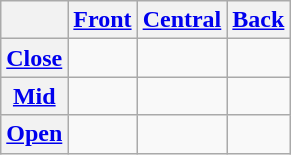<table class="wikitable" style="text-align:center">
<tr>
<th></th>
<th><a href='#'>Front</a></th>
<th><a href='#'>Central</a></th>
<th><a href='#'>Back</a></th>
</tr>
<tr>
<th><a href='#'>Close</a></th>
<td></td>
<td></td>
<td></td>
</tr>
<tr>
<th><a href='#'>Mid</a></th>
<td></td>
<td></td>
<td></td>
</tr>
<tr>
<th><a href='#'>Open</a></th>
<td></td>
<td></td>
<td></td>
</tr>
</table>
